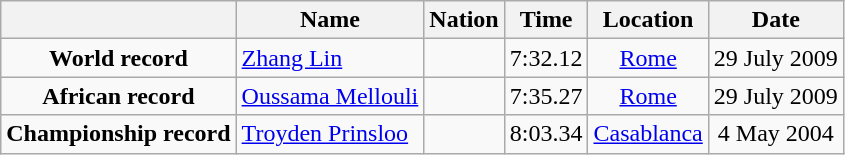<table class=wikitable style=text-align:center>
<tr>
<th></th>
<th>Name</th>
<th>Nation</th>
<th>Time</th>
<th>Location</th>
<th>Date</th>
</tr>
<tr>
<td><strong>World record</strong></td>
<td align=left><a href='#'>Zhang Lin</a></td>
<td align=left></td>
<td align=left>7:32.12</td>
<td><a href='#'>Rome</a></td>
<td>29 July 2009</td>
</tr>
<tr>
<td><strong>African record</strong></td>
<td align=left><a href='#'>Oussama Mellouli</a></td>
<td align=left></td>
<td align=left>7:35.27</td>
<td><a href='#'>Rome</a></td>
<td>29 July 2009</td>
</tr>
<tr>
<td><strong>Championship record</strong></td>
<td align=left><a href='#'>Troyden Prinsloo</a></td>
<td align=left></td>
<td align=left>8:03.34</td>
<td><a href='#'>Casablanca</a></td>
<td>4 May 2004</td>
</tr>
</table>
